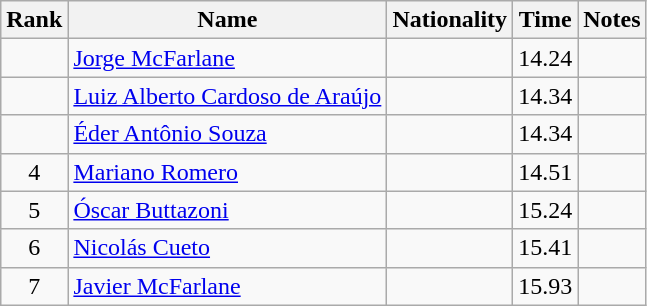<table class="wikitable sortable" style="text-align:center">
<tr>
<th>Rank</th>
<th>Name</th>
<th>Nationality</th>
<th>Time</th>
<th>Notes</th>
</tr>
<tr>
<td align=center></td>
<td align=left><a href='#'>Jorge McFarlane</a></td>
<td align=left></td>
<td>14.24</td>
<td></td>
</tr>
<tr>
<td align=center></td>
<td align=left><a href='#'>Luiz Alberto Cardoso de Araújo</a></td>
<td align=left></td>
<td>14.34</td>
<td></td>
</tr>
<tr>
<td align=center></td>
<td align=left><a href='#'>Éder Antônio Souza</a></td>
<td align=left></td>
<td>14.34</td>
<td></td>
</tr>
<tr>
<td align=center>4</td>
<td align=left><a href='#'>Mariano Romero</a></td>
<td align=left></td>
<td>14.51</td>
<td></td>
</tr>
<tr>
<td align=center>5</td>
<td align=left><a href='#'>Óscar Buttazoni</a></td>
<td align=left></td>
<td>15.24</td>
<td></td>
</tr>
<tr>
<td align=center>6</td>
<td align=left><a href='#'>Nicolás Cueto</a></td>
<td align=left></td>
<td>15.41</td>
<td></td>
</tr>
<tr>
<td align=center>7</td>
<td align=left><a href='#'>Javier McFarlane</a></td>
<td align=left></td>
<td>15.93</td>
<td></td>
</tr>
</table>
